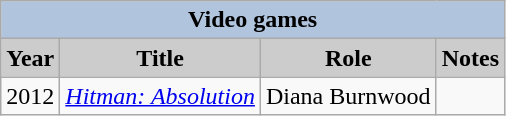<table class="wikitable">
<tr>
<th colspan=4 style="background:#B0C4DE;">Video games</th>
</tr>
<tr>
<th style="background: #CCCCCC;">Year</th>
<th style="background: #CCCCCC;">Title</th>
<th style="background: #CCCCCC;">Role</th>
<th style="background: #CCCCCC;">Notes</th>
</tr>
<tr>
<td>2012</td>
<td><em><a href='#'>Hitman: Absolution</a></em></td>
<td>Diana Burnwood</td>
<td></td>
</tr>
</table>
